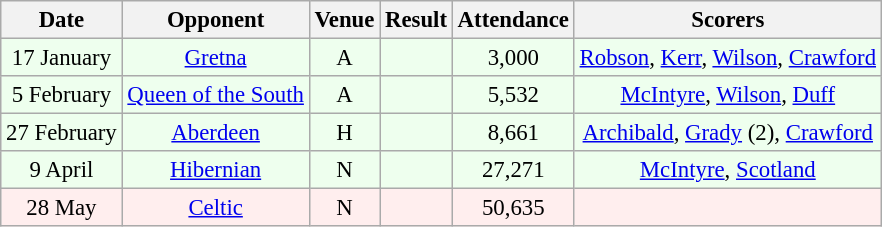<table class="wikitable sortable" style="font-size:95%; text-align:center">
<tr>
<th>Date</th>
<th>Opponent</th>
<th>Venue</th>
<th>Result</th>
<th>Attendance</th>
<th>Scorers</th>
</tr>
<tr bgcolor = "#EEFFEE">
<td>17 January</td>
<td><a href='#'>Gretna</a></td>
<td>A</td>
<td></td>
<td>3,000</td>
<td><a href='#'>Robson</a>, <a href='#'>Kerr</a>, <a href='#'>Wilson</a>, <a href='#'>Crawford</a></td>
</tr>
<tr bgcolor = "#EEFFEE">
<td>5 February</td>
<td><a href='#'>Queen of the South</a></td>
<td>A</td>
<td></td>
<td>5,532</td>
<td><a href='#'>McIntyre</a>, <a href='#'>Wilson</a>, <a href='#'>Duff</a></td>
</tr>
<tr bgcolor = "#EEFFEE">
<td>27 February</td>
<td><a href='#'>Aberdeen</a></td>
<td>H</td>
<td></td>
<td>8,661</td>
<td><a href='#'>Archibald</a>, <a href='#'>Grady</a> (2), <a href='#'>Crawford</a></td>
</tr>
<tr bgcolor = "#EEFFEE">
<td>9 April</td>
<td><a href='#'>Hibernian</a></td>
<td>N</td>
<td></td>
<td>27,271</td>
<td><a href='#'>McIntyre</a>, <a href='#'>Scotland</a></td>
</tr>
<tr bgcolor = "#FFEEEE">
<td>28 May</td>
<td><a href='#'>Celtic</a></td>
<td>N</td>
<td></td>
<td>50,635</td>
<td></td>
</tr>
</table>
